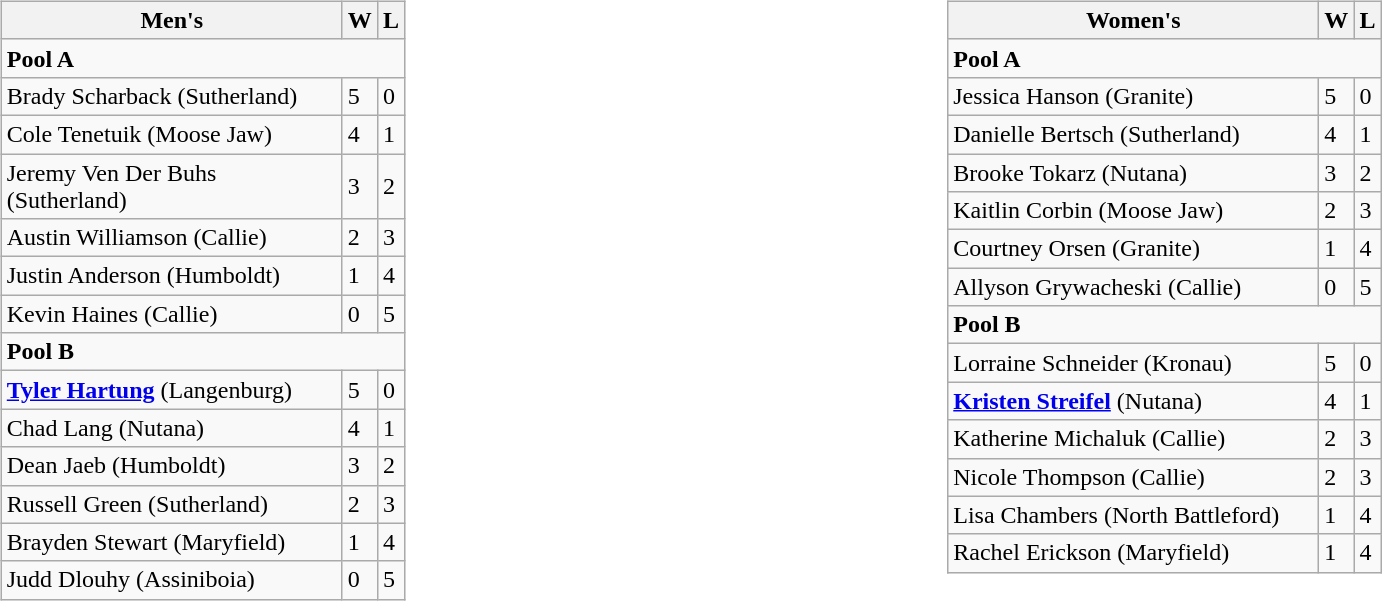<table>
<tr>
<td valign=top width=20%><br><table class=wikitable>
<tr>
<th width=220>Men's</th>
<th>W</th>
<th>L</th>
</tr>
<tr>
<td colspan="3"><strong>Pool A</strong></td>
</tr>
<tr>
<td>Brady Scharback (Sutherland)</td>
<td>5</td>
<td>0</td>
</tr>
<tr>
<td>Cole Tenetuik (Moose Jaw)</td>
<td>4</td>
<td>1</td>
</tr>
<tr>
<td>Jeremy Ven Der Buhs (Sutherland)</td>
<td>3</td>
<td>2</td>
</tr>
<tr>
<td>Austin Williamson (Callie)</td>
<td>2</td>
<td>3</td>
</tr>
<tr>
<td>Justin Anderson (Humboldt)</td>
<td>1</td>
<td>4</td>
</tr>
<tr>
<td>Kevin Haines (Callie)</td>
<td>0</td>
<td>5</td>
</tr>
<tr>
<td colspan="3"><strong>Pool B</strong></td>
</tr>
<tr>
<td><strong><a href='#'>Tyler Hartung</a></strong> (Langenburg)</td>
<td>5</td>
<td>0</td>
</tr>
<tr>
<td>Chad Lang (Nutana)</td>
<td>4</td>
<td>1</td>
</tr>
<tr>
<td>Dean Jaeb (Humboldt)</td>
<td>3</td>
<td>2</td>
</tr>
<tr>
<td>Russell Green (Sutherland)</td>
<td>2</td>
<td>3</td>
</tr>
<tr>
<td>Brayden Stewart (Maryfield)</td>
<td>1</td>
<td>4</td>
</tr>
<tr>
<td>Judd Dlouhy (Assiniboia)</td>
<td>0</td>
<td>5</td>
</tr>
</table>
</td>
<td valign=top width=20%><br><table class=wikitable>
<tr>
<th width=240>Women's</th>
<th>W</th>
<th>L</th>
</tr>
<tr>
<td colspan="3"><strong>Pool A</strong></td>
</tr>
<tr>
<td>Jessica Hanson (Granite)</td>
<td>5</td>
<td>0</td>
</tr>
<tr>
<td>Danielle Bertsch (Sutherland)</td>
<td>4</td>
<td>1</td>
</tr>
<tr>
<td>Brooke Tokarz (Nutana)</td>
<td>3</td>
<td>2</td>
</tr>
<tr>
<td>Kaitlin Corbin (Moose Jaw)</td>
<td>2</td>
<td>3</td>
</tr>
<tr>
<td>Courtney Orsen (Granite)</td>
<td>1</td>
<td>4</td>
</tr>
<tr>
<td>Allyson Grywacheski (Callie)</td>
<td>0</td>
<td>5</td>
</tr>
<tr>
<td colspan="3"><strong>Pool B</strong></td>
</tr>
<tr>
<td>Lorraine Schneider (Kronau)</td>
<td>5</td>
<td>0</td>
</tr>
<tr>
<td><strong><a href='#'>Kristen Streifel</a></strong> (Nutana)</td>
<td>4</td>
<td>1</td>
</tr>
<tr>
<td>Katherine Michaluk (Callie)</td>
<td>2</td>
<td>3</td>
</tr>
<tr>
<td>Nicole Thompson (Callie)</td>
<td>2</td>
<td>3</td>
</tr>
<tr>
<td>Lisa Chambers (North Battleford)</td>
<td>1</td>
<td>4</td>
</tr>
<tr>
<td>Rachel Erickson (Maryfield)</td>
<td>1</td>
<td>4</td>
</tr>
</table>
</td>
</tr>
</table>
